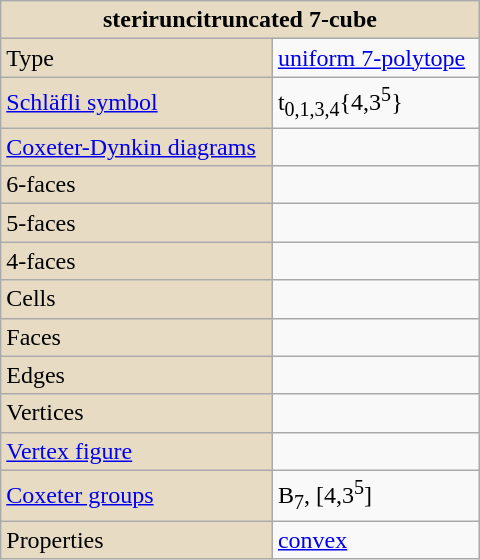<table class="wikitable" align="right" style="margin-left:10px" width="320">
<tr>
<th style="background:#e7dcc3;" colspan="2">steriruncitruncated 7-cube</th>
</tr>
<tr>
<td style="background:#e7dcc3;">Type</td>
<td><a href='#'>uniform 7-polytope</a></td>
</tr>
<tr>
<td style="background:#e7dcc3;"><a href='#'>Schläfli symbol</a></td>
<td>t<sub>0,1,3,4</sub>{4,3<sup>5</sup>}</td>
</tr>
<tr>
<td style="background:#e7dcc3;"><a href='#'>Coxeter-Dynkin diagrams</a></td>
<td></td>
</tr>
<tr>
<td style="background:#e7dcc3;">6-faces</td>
<td></td>
</tr>
<tr>
<td style="background:#e7dcc3;">5-faces</td>
<td></td>
</tr>
<tr>
<td style="background:#e7dcc3;">4-faces</td>
<td></td>
</tr>
<tr>
<td style="background:#e7dcc3;">Cells</td>
<td></td>
</tr>
<tr>
<td style="background:#e7dcc3;">Faces</td>
<td></td>
</tr>
<tr>
<td style="background:#e7dcc3;">Edges</td>
<td></td>
</tr>
<tr>
<td style="background:#e7dcc3;">Vertices</td>
<td></td>
</tr>
<tr>
<td style="background:#e7dcc3;"><a href='#'>Vertex figure</a></td>
<td></td>
</tr>
<tr>
<td style="background:#e7dcc3;"><a href='#'>Coxeter groups</a></td>
<td>B<sub>7</sub>, [4,3<sup>5</sup>]</td>
</tr>
<tr>
<td style="background:#e7dcc3;">Properties</td>
<td><a href='#'>convex</a></td>
</tr>
</table>
